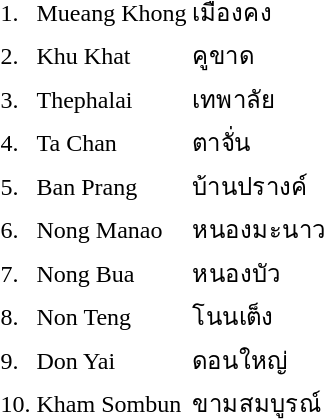<table>
<tr>
<td>1.</td>
<td>Mueang Khong</td>
<td>เมืองคง</td>
<td></td>
</tr>
<tr>
<td>2.</td>
<td>Khu Khat</td>
<td>คูขาด</td>
<td></td>
</tr>
<tr>
<td>3.</td>
<td>Thephalai</td>
<td>เทพาลัย</td>
<td></td>
</tr>
<tr>
<td>4.</td>
<td>Ta Chan</td>
<td>ตาจั่น</td>
<td></td>
</tr>
<tr>
<td>5.</td>
<td>Ban Prang</td>
<td>บ้านปรางค์</td>
<td></td>
</tr>
<tr>
<td>6.</td>
<td>Nong Manao</td>
<td>หนองมะนาว</td>
<td></td>
</tr>
<tr>
<td>7.</td>
<td>Nong Bua</td>
<td>หนองบัว</td>
<td></td>
</tr>
<tr>
<td>8.</td>
<td>Non Teng</td>
<td>โนนเต็ง</td>
<td></td>
</tr>
<tr>
<td>9.</td>
<td>Don Yai</td>
<td>ดอนใหญ่</td>
<td></td>
</tr>
<tr>
<td>10.</td>
<td>Kham Sombun</td>
<td>ขามสมบูรณ์</td>
<td></td>
</tr>
</table>
